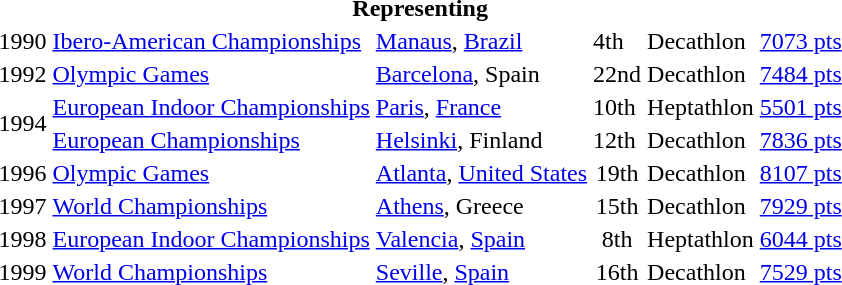<table>
<tr>
<th colspan="6">Representing </th>
</tr>
<tr>
<td>1990</td>
<td><a href='#'>Ibero-American Championships</a></td>
<td><a href='#'>Manaus</a>, <a href='#'>Brazil</a></td>
<td>4th</td>
<td>Decathlon</td>
<td><a href='#'>7073 pts</a></td>
</tr>
<tr>
<td>1992</td>
<td><a href='#'>Olympic Games</a></td>
<td><a href='#'>Barcelona</a>, Spain</td>
<td>22nd</td>
<td>Decathlon</td>
<td><a href='#'>7484 pts</a></td>
</tr>
<tr>
<td rowspan=2>1994</td>
<td><a href='#'>European Indoor Championships</a></td>
<td><a href='#'>Paris</a>, <a href='#'>France</a></td>
<td>10th</td>
<td>Heptathlon</td>
<td><a href='#'>5501 pts</a></td>
</tr>
<tr>
<td><a href='#'>European Championships</a></td>
<td><a href='#'>Helsinki</a>, Finland</td>
<td>12th</td>
<td>Decathlon</td>
<td><a href='#'>7836 pts</a></td>
</tr>
<tr>
<td>1996</td>
<td><a href='#'>Olympic Games</a></td>
<td><a href='#'>Atlanta</a>, <a href='#'>United States</a></td>
<td align="center">19th</td>
<td>Decathlon</td>
<td><a href='#'>8107 pts</a></td>
</tr>
<tr>
<td>1997</td>
<td><a href='#'>World Championships</a></td>
<td><a href='#'>Athens</a>, Greece</td>
<td align="center">15th</td>
<td>Decathlon</td>
<td><a href='#'>7929 pts</a></td>
</tr>
<tr>
<td>1998</td>
<td><a href='#'>European Indoor Championships</a></td>
<td><a href='#'>Valencia</a>, <a href='#'>Spain</a></td>
<td align="center">8th</td>
<td>Heptathlon</td>
<td><a href='#'>6044 pts</a></td>
</tr>
<tr>
<td>1999</td>
<td><a href='#'>World Championships</a></td>
<td><a href='#'>Seville</a>, <a href='#'>Spain</a></td>
<td align="center">16th</td>
<td>Decathlon</td>
<td><a href='#'>7529 pts</a></td>
</tr>
</table>
